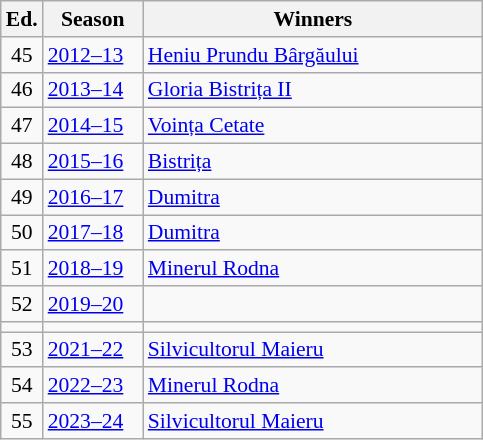<table class="wikitable" style="font-size:90%">
<tr>
<th><abbr>Ed.</abbr></th>
<th width="60">Season</th>
<th width="220">Winners</th>
</tr>
<tr>
<td align=center>45</td>
<td><a href='#'>2012–13</a></td>
<td><a href='#'>Heniu Prundu Bârgăului</a></td>
</tr>
<tr>
<td align=center>46</td>
<td><a href='#'>2013–14</a></td>
<td><a href='#'>Gloria Bistrița II</a></td>
</tr>
<tr>
<td align=center>47</td>
<td><a href='#'>2014–15</a></td>
<td><a href='#'>Voința Cetate</a></td>
</tr>
<tr>
<td align=center>48</td>
<td><a href='#'>2015–16</a></td>
<td><a href='#'>Bistrița</a></td>
</tr>
<tr>
<td align=center>49</td>
<td><a href='#'>2016–17</a></td>
<td><a href='#'>Dumitra</a></td>
</tr>
<tr>
<td align=center>50</td>
<td><a href='#'>2017–18</a></td>
<td><a href='#'>Dumitra</a></td>
</tr>
<tr>
<td align=center>51</td>
<td><a href='#'>2018–19</a></td>
<td><a href='#'>Minerul Rodna</a></td>
</tr>
<tr>
<td align=center>52</td>
<td><a href='#'>2019–20</a></td>
<td></td>
</tr>
<tr>
<td align=center></td>
<td></td>
<td></td>
</tr>
<tr>
<td align=center>53</td>
<td><a href='#'>2021–22</a></td>
<td><a href='#'>Silvicultorul Maieru</a></td>
</tr>
<tr>
<td align=center>54</td>
<td><a href='#'>2022–23</a></td>
<td><a href='#'>Minerul Rodna</a></td>
</tr>
<tr>
<td align=center>55</td>
<td><a href='#'>2023–24</a></td>
<td><a href='#'>Silvicultorul Maieru</a></td>
</tr>
</table>
